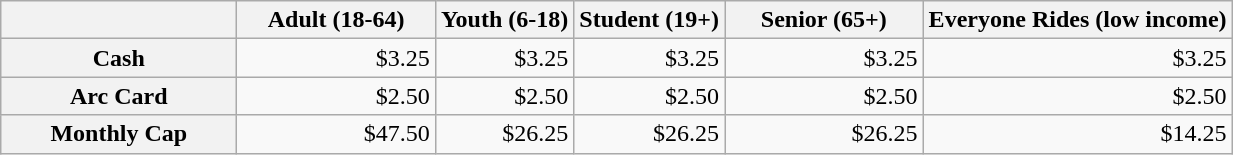<table class="wikitable" style="text-align:right">
<tr>
<th style="width:150px;"></th>
<th style="width:125px;">Adult (18-64)</th>
<th>Youth (6-18)</th>
<th>Student (19+)</th>
<th style="width:125px;">Senior (65+)</th>
<th>Everyone Rides (low income)</th>
</tr>
<tr>
<th>Cash</th>
<td>$3.25</td>
<td>$3.25</td>
<td>$3.25</td>
<td>$3.25</td>
<td>$3.25</td>
</tr>
<tr>
<th>Arc Card</th>
<td>$2.50</td>
<td>$2.50</td>
<td>$2.50</td>
<td>$2.50</td>
<td>$2.50</td>
</tr>
<tr>
<th>Monthly Cap</th>
<td>$47.50</td>
<td>$26.25</td>
<td>$26.25</td>
<td>$26.25</td>
<td>$14.25</td>
</tr>
</table>
